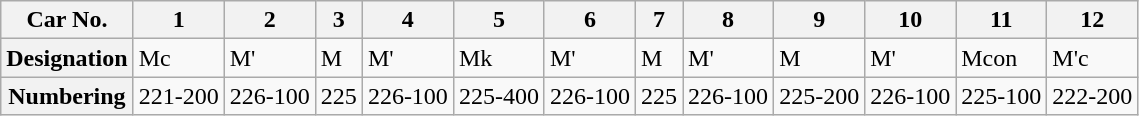<table class="wikitable">
<tr>
<th>Car No.</th>
<th>1</th>
<th>2</th>
<th>3</th>
<th>4</th>
<th>5</th>
<th>6</th>
<th>7</th>
<th>8</th>
<th>9</th>
<th>10</th>
<th>11</th>
<th>12</th>
</tr>
<tr>
<th>Designation</th>
<td>Mc</td>
<td>M'</td>
<td>M</td>
<td>M'</td>
<td>Mk</td>
<td>M'</td>
<td>M</td>
<td>M'</td>
<td>M</td>
<td>M'</td>
<td>Mcon</td>
<td>M'c</td>
</tr>
<tr>
<th>Numbering</th>
<td>221-200</td>
<td>226-100</td>
<td>225</td>
<td>226-100</td>
<td>225-400</td>
<td>226-100</td>
<td>225</td>
<td>226-100</td>
<td>225-200</td>
<td>226-100</td>
<td>225-100</td>
<td>222-200</td>
</tr>
</table>
